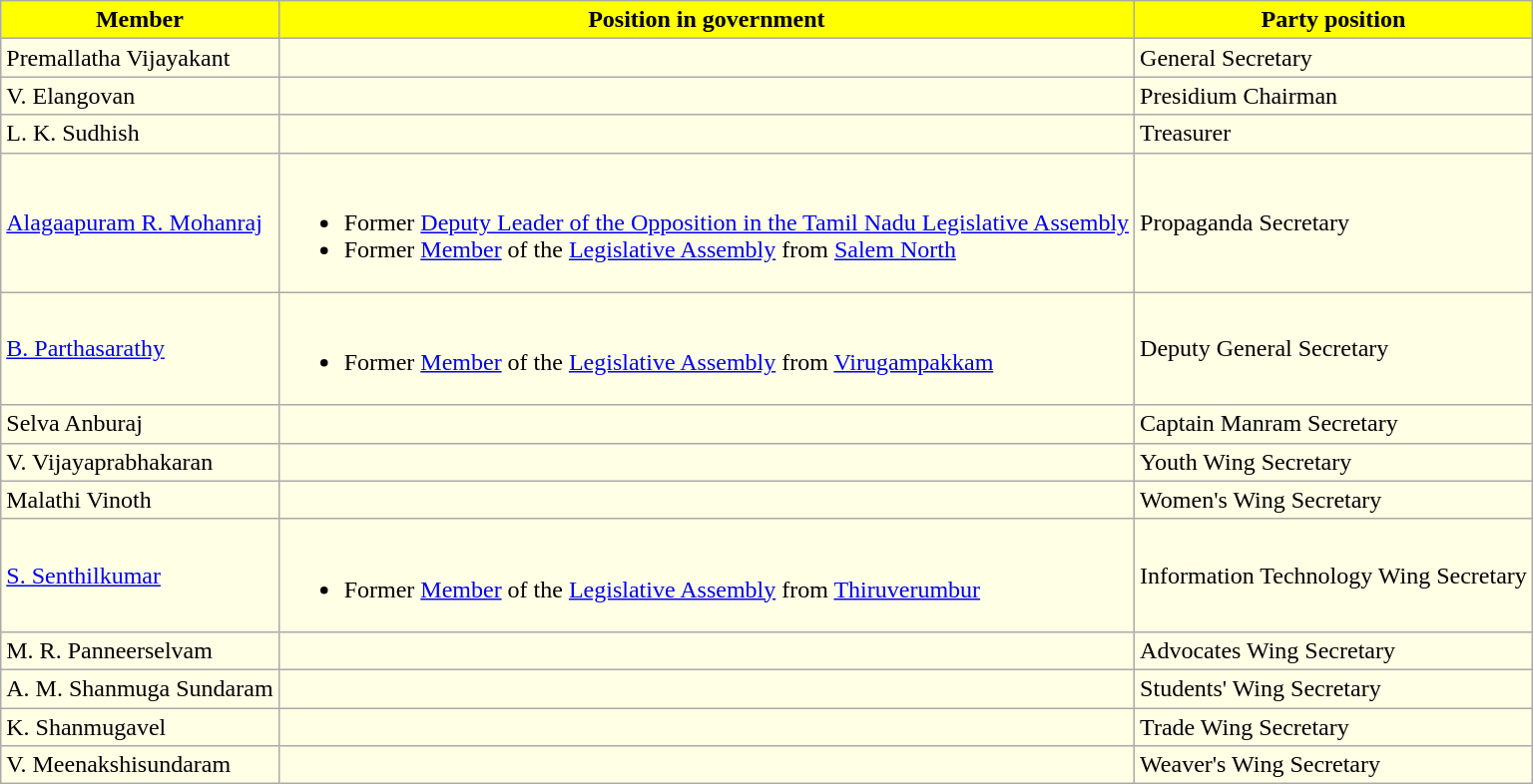<table class="wikitable" style="text-align:left; background:#FFFFE5">
<tr>
<th style="background-color:#FFFF00;color:black">Member</th>
<th style="background-color:#FFFF00;color:black">Position in government</th>
<th style="background-color:#FFFF00;color:black">Party position</th>
</tr>
<tr>
<td>Premallatha Vijayakant</td>
<td style="text-align:center"></td>
<td>General Secretary</td>
</tr>
<tr>
<td>V. Elangovan</td>
<td style="text-align:center"></td>
<td>Presidium Chairman</td>
</tr>
<tr>
<td>L. K. Sudhish</td>
<td style="text-align:center"></td>
<td>Treasurer</td>
</tr>
<tr>
<td><a href='#'>Alagaapuram&nbsp;R.&nbsp;Mohanraj</a></td>
<td><br><ul><li>Former <a href='#'>Deputy Leader of the Opposition in the Tamil Nadu Legislative Assembly</a></li><li>Former <a href='#'>Member</a> of the <a href='#'>Legislative Assembly</a> from <a href='#'>Salem North</a></li></ul></td>
<td>Propaganda Secretary</td>
</tr>
<tr>
<td><a href='#'>B. Parthasarathy</a></td>
<td><br><ul><li>Former <a href='#'>Member</a> of the <a href='#'>Legislative Assembly</a> from <a href='#'>Virugampakkam</a></li></ul></td>
<td>Deputy General Secretary</td>
</tr>
<tr>
<td>Selva Anburaj</td>
<td style="text-align:center"></td>
<td>Captain Manram Secretary</td>
</tr>
<tr>
<td>V. Vijayaprabhakaran</td>
<td style="text-align:center"></td>
<td>Youth Wing Secretary</td>
</tr>
<tr>
<td>Malathi Vinoth</td>
<td style="text-align:center"></td>
<td>Women's Wing Secretary</td>
</tr>
<tr>
<td><a href='#'>S. Senthilkumar</a></td>
<td><br><ul><li>Former <a href='#'>Member</a> of the <a href='#'>Legislative Assembly</a> from <a href='#'>Thiruverumbur</a></li></ul></td>
<td>Information Technology Wing Secretary</td>
</tr>
<tr>
<td>M. R. Panneerselvam</td>
<td style="text-align:center"></td>
<td>Advocates Wing Secretary</td>
</tr>
<tr>
<td>A. M. Shanmuga Sundaram</td>
<td style="text-align:center"></td>
<td>Students' Wing Secretary</td>
</tr>
<tr>
<td>K. Shanmugavel</td>
<td style="text-align:center"></td>
<td>Trade Wing Secretary</td>
</tr>
<tr>
<td>V. Meenakshisundaram</td>
<td style="text-align:center"></td>
<td>Weaver's Wing Secretary</td>
</tr>
</table>
